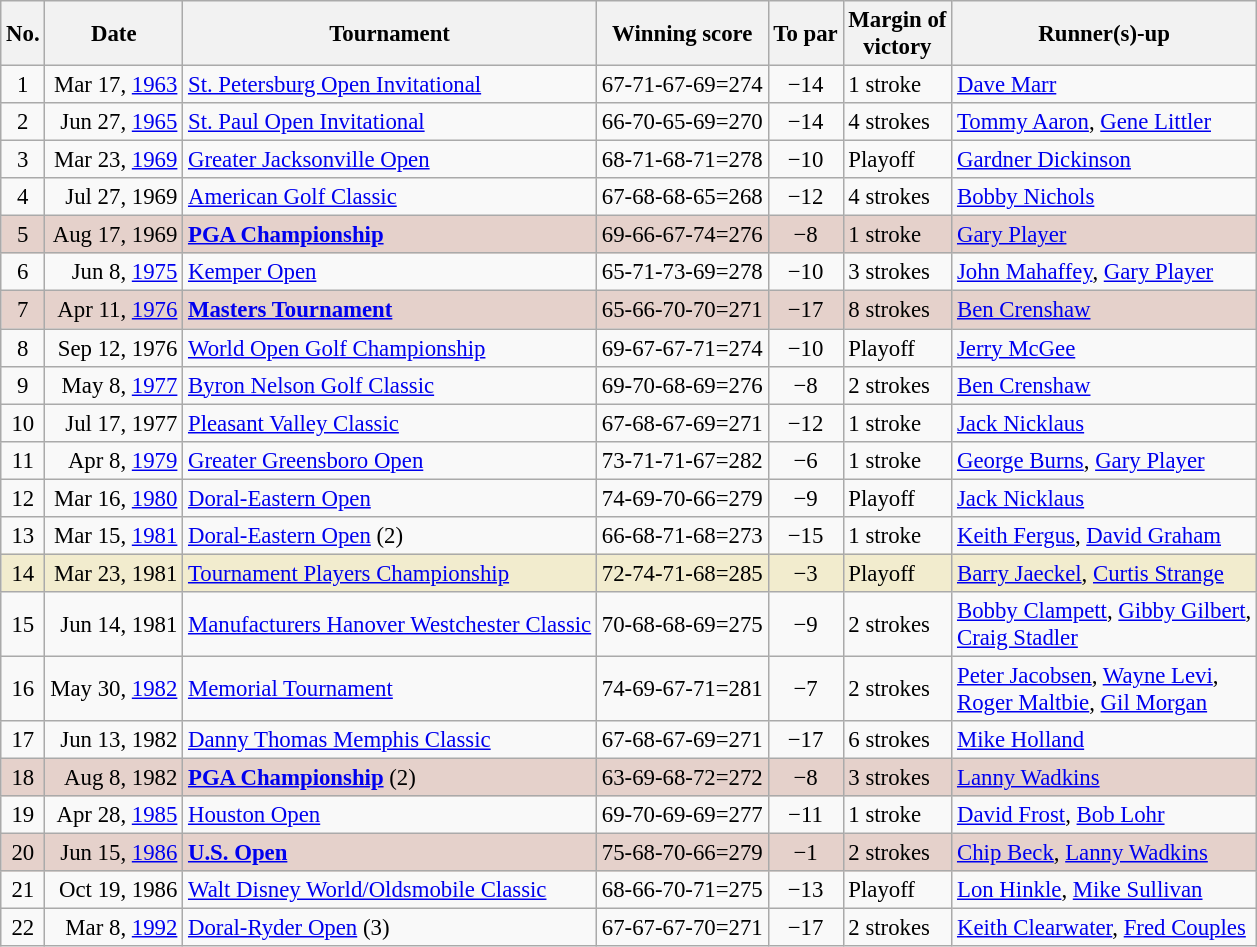<table class="wikitable" style="font-size:95%;">
<tr>
<th>No.</th>
<th>Date</th>
<th>Tournament</th>
<th>Winning score</th>
<th>To par</th>
<th>Margin of<br>victory</th>
<th>Runner(s)-up</th>
</tr>
<tr>
<td align=center>1</td>
<td align=right>Mar 17, <a href='#'>1963</a></td>
<td><a href='#'>St. Petersburg Open Invitational</a></td>
<td align=right>67-71-67-69=274</td>
<td align=center>−14</td>
<td>1 stroke</td>
<td> <a href='#'>Dave Marr</a></td>
</tr>
<tr>
<td align=center>2</td>
<td align=right>Jun 27, <a href='#'>1965</a></td>
<td><a href='#'>St. Paul Open Invitational</a></td>
<td>66-70-65-69=270</td>
<td align=center>−14</td>
<td>4 strokes</td>
<td> <a href='#'>Tommy Aaron</a>,  <a href='#'>Gene Littler</a></td>
</tr>
<tr>
<td align=center>3</td>
<td align=right>Mar 23, <a href='#'>1969</a></td>
<td><a href='#'>Greater Jacksonville Open</a></td>
<td>68-71-68-71=278</td>
<td align=center>−10</td>
<td>Playoff</td>
<td> <a href='#'>Gardner Dickinson</a></td>
</tr>
<tr>
<td align=center>4</td>
<td align=right>Jul 27, 1969</td>
<td><a href='#'>American Golf Classic</a></td>
<td>67-68-68-65=268</td>
<td align=center>−12</td>
<td>4 strokes</td>
<td> <a href='#'>Bobby Nichols</a></td>
</tr>
<tr style="background:#e5d1cb;">
<td align=center>5</td>
<td align=right>Aug 17, 1969</td>
<td><strong><a href='#'>PGA Championship</a></strong></td>
<td>69-66-67-74=276</td>
<td align=center>−8</td>
<td>1 stroke</td>
<td> <a href='#'>Gary Player</a></td>
</tr>
<tr>
<td align=center>6</td>
<td align=right>Jun 8, <a href='#'>1975</a></td>
<td><a href='#'>Kemper Open</a></td>
<td>65-71-73-69=278</td>
<td align=center>−10</td>
<td>3 strokes</td>
<td> <a href='#'>John Mahaffey</a>,  <a href='#'>Gary Player</a></td>
</tr>
<tr style="background:#e5d1cb;">
<td align=center>7</td>
<td align=right>Apr 11, <a href='#'>1976</a></td>
<td><strong><a href='#'>Masters Tournament</a></strong></td>
<td>65-66-70-70=271</td>
<td align=center>−17</td>
<td>8 strokes</td>
<td> <a href='#'>Ben Crenshaw</a></td>
</tr>
<tr>
<td align=center>8</td>
<td align=right>Sep 12, 1976</td>
<td><a href='#'>World Open Golf Championship</a></td>
<td>69-67-67-71=274</td>
<td align=center>−10</td>
<td>Playoff</td>
<td> <a href='#'>Jerry McGee</a></td>
</tr>
<tr>
<td align=center>9</td>
<td align=right>May 8, <a href='#'>1977</a></td>
<td><a href='#'>Byron Nelson Golf Classic</a></td>
<td>69-70-68-69=276</td>
<td align=center>−8</td>
<td>2 strokes</td>
<td> <a href='#'>Ben Crenshaw</a></td>
</tr>
<tr>
<td align=center>10</td>
<td align=right>Jul 17, 1977</td>
<td><a href='#'>Pleasant Valley Classic</a></td>
<td>67-68-67-69=271</td>
<td align=center>−12</td>
<td>1 stroke</td>
<td> <a href='#'>Jack Nicklaus</a></td>
</tr>
<tr>
<td align=center>11</td>
<td align=right>Apr 8, <a href='#'>1979</a></td>
<td><a href='#'>Greater Greensboro Open</a></td>
<td>73-71-71-67=282</td>
<td align=center>−6</td>
<td>1 stroke</td>
<td> <a href='#'>George Burns</a>,  <a href='#'>Gary Player</a></td>
</tr>
<tr>
<td align=center>12</td>
<td align=right>Mar 16, <a href='#'>1980</a></td>
<td><a href='#'>Doral-Eastern Open</a></td>
<td>74-69-70-66=279</td>
<td align=center>−9</td>
<td>Playoff</td>
<td> <a href='#'>Jack Nicklaus</a></td>
</tr>
<tr>
<td align=center>13</td>
<td align=right>Mar 15, <a href='#'>1981</a></td>
<td><a href='#'>Doral-Eastern Open</a> (2)</td>
<td>66-68-71-68=273</td>
<td align=center>−15</td>
<td>1 stroke</td>
<td> <a href='#'>Keith Fergus</a>,  <a href='#'>David Graham</a></td>
</tr>
<tr style="background:#f2ecce;">
<td align=center>14</td>
<td align=right>Mar 23, 1981</td>
<td><a href='#'>Tournament Players Championship</a></td>
<td>72-74-71-68=285</td>
<td align=center>−3</td>
<td>Playoff</td>
<td> <a href='#'>Barry Jaeckel</a>,  <a href='#'>Curtis Strange</a></td>
</tr>
<tr>
<td align=center>15</td>
<td align=right>Jun 14, 1981</td>
<td><a href='#'>Manufacturers Hanover Westchester Classic</a></td>
<td>70-68-68-69=275</td>
<td align=center>−9</td>
<td>2 strokes</td>
<td> <a href='#'>Bobby Clampett</a>,  <a href='#'>Gibby Gilbert</a>,<br> <a href='#'>Craig Stadler</a></td>
</tr>
<tr>
<td align=center>16</td>
<td align=right>May 30, <a href='#'>1982</a></td>
<td><a href='#'>Memorial Tournament</a></td>
<td>74-69-67-71=281</td>
<td align=center>−7</td>
<td>2 strokes</td>
<td> <a href='#'>Peter Jacobsen</a>,  <a href='#'>Wayne Levi</a>,<br> <a href='#'>Roger Maltbie</a>,  <a href='#'>Gil Morgan</a></td>
</tr>
<tr>
<td align=center>17</td>
<td align=right>Jun 13, 1982</td>
<td><a href='#'>Danny Thomas Memphis Classic</a></td>
<td>67-68-67-69=271</td>
<td align=center>−17</td>
<td>6 strokes</td>
<td> <a href='#'>Mike Holland</a></td>
</tr>
<tr style="background:#e5d1cb;">
<td align=center>18</td>
<td align=right>Aug 8, 1982</td>
<td><strong><a href='#'>PGA Championship</a></strong> (2)</td>
<td>63-69-68-72=272</td>
<td align=center>−8</td>
<td>3 strokes</td>
<td> <a href='#'>Lanny Wadkins</a></td>
</tr>
<tr>
<td align=center>19</td>
<td align=right>Apr 28, <a href='#'>1985</a></td>
<td><a href='#'>Houston Open</a></td>
<td>69-70-69-69=277</td>
<td align=center>−11</td>
<td>1 stroke</td>
<td> <a href='#'>David Frost</a>,  <a href='#'>Bob Lohr</a></td>
</tr>
<tr style="background:#e5d1cb;">
<td align=center>20</td>
<td align=right>Jun 15, <a href='#'>1986</a></td>
<td><strong><a href='#'>U.S. Open</a></strong></td>
<td>75-68-70-66=279</td>
<td align=center>−1</td>
<td>2 strokes</td>
<td> <a href='#'>Chip Beck</a>,  <a href='#'>Lanny Wadkins</a></td>
</tr>
<tr>
<td align=center>21</td>
<td align=right>Oct 19, 1986</td>
<td><a href='#'>Walt Disney World/Oldsmobile Classic</a></td>
<td>68-66-70-71=275</td>
<td align=center>−13</td>
<td>Playoff</td>
<td> <a href='#'>Lon Hinkle</a>,   <a href='#'>Mike Sullivan</a></td>
</tr>
<tr>
<td align=center>22</td>
<td align=right>Mar 8, <a href='#'>1992</a></td>
<td><a href='#'>Doral-Ryder Open</a> (3)</td>
<td>67-67-67-70=271</td>
<td align=center>−17</td>
<td>2 strokes</td>
<td> <a href='#'>Keith Clearwater</a>,  <a href='#'>Fred Couples</a></td>
</tr>
</table>
